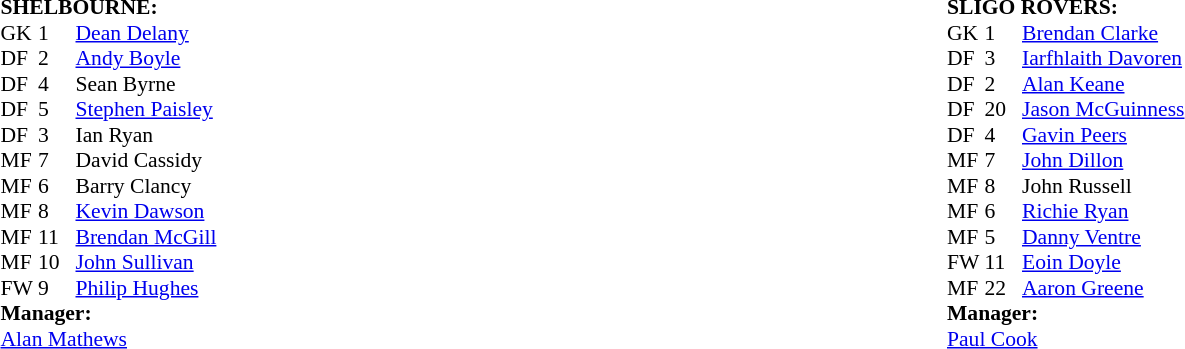<table width="100%">
<tr>
<td valign="top" width="50%"><br><table style="font-size: 90%" cellspacing="0" cellpadding="0">
<tr>
<td colspan="4"><strong>SHELBOURNE:</strong></td>
</tr>
<tr>
<th width="25"></th>
<th width="25"></th>
</tr>
<tr>
<td>GK</td>
<td>1</td>
<td> <a href='#'>Dean Delany</a></td>
</tr>
<tr>
<td>DF</td>
<td>2</td>
<td> <a href='#'>Andy Boyle</a></td>
</tr>
<tr>
<td>DF</td>
<td>4</td>
<td> Sean Byrne</td>
</tr>
<tr>
<td>DF</td>
<td>5</td>
<td> <a href='#'>Stephen Paisley</a></td>
</tr>
<tr>
<td>DF</td>
<td>3</td>
<td> Ian Ryan</td>
</tr>
<tr>
<td>MF</td>
<td>7</td>
<td> David Cassidy</td>
</tr>
<tr>
<td>MF</td>
<td>6</td>
<td> Barry Clancy</td>
</tr>
<tr>
<td>MF</td>
<td>8</td>
<td> <a href='#'>Kevin Dawson</a></td>
</tr>
<tr>
<td>MF</td>
<td>11</td>
<td> <a href='#'>Brendan McGill</a></td>
</tr>
<tr>
<td>MF</td>
<td>10</td>
<td> <a href='#'>John Sullivan</a></td>
</tr>
<tr>
<td>FW</td>
<td>9</td>
<td> <a href='#'>Philip Hughes</a></td>
</tr>
<tr>
<td colspan=4><strong>Manager:</strong></td>
</tr>
<tr>
<td colspan="4"> <a href='#'>Alan Mathews</a></td>
</tr>
</table>
</td>
<td valign="top" width="50%"><br><table style="font-size: 90%" cellspacing="0" cellpadding="0">
<tr>
<td colspan="4"><strong>SLIGO ROVERS:</strong></td>
</tr>
<tr>
<th width="25"></th>
<th width="25"></th>
</tr>
<tr>
<td>GK</td>
<td>1</td>
<td> <a href='#'>Brendan Clarke</a></td>
</tr>
<tr>
<td>DF</td>
<td>3</td>
<td> <a href='#'>Iarfhlaith Davoren</a></td>
</tr>
<tr>
<td>DF</td>
<td>2</td>
<td> <a href='#'>Alan Keane</a></td>
</tr>
<tr>
<td>DF</td>
<td>20</td>
<td> <a href='#'>Jason McGuinness</a></td>
</tr>
<tr>
<td>DF</td>
<td>4</td>
<td> <a href='#'>Gavin Peers</a></td>
</tr>
<tr>
<td>MF</td>
<td>7</td>
<td> <a href='#'>John Dillon</a></td>
</tr>
<tr>
<td>MF</td>
<td>8</td>
<td> John Russell</td>
</tr>
<tr>
<td>MF</td>
<td>6</td>
<td> <a href='#'>Richie Ryan</a></td>
</tr>
<tr>
<td>MF</td>
<td>5</td>
<td> <a href='#'>Danny Ventre</a></td>
</tr>
<tr>
<td>FW</td>
<td>11</td>
<td> <a href='#'>Eoin Doyle</a></td>
</tr>
<tr>
<td>MF</td>
<td>22</td>
<td> <a href='#'>Aaron Greene</a></td>
</tr>
<tr>
<td colspan=4><strong>Manager:</strong></td>
</tr>
<tr>
<td colspan="4"> <a href='#'>Paul Cook</a></td>
</tr>
</table>
</td>
</tr>
</table>
